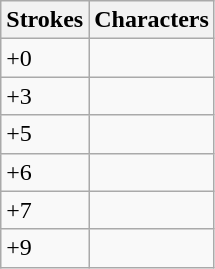<table class="wikitable">
<tr>
<th>Strokes</th>
<th>Characters</th>
</tr>
<tr --->
<td>+0</td>
<td style="font-size: large;"></td>
</tr>
<tr --->
<td>+3</td>
<td style="font-size: large;"></td>
</tr>
<tr --->
<td>+5</td>
<td style="font-size: large;"></td>
</tr>
<tr --->
<td>+6</td>
<td style="font-size: large;"></td>
</tr>
<tr --->
<td>+7</td>
<td style="font-size: large;"></td>
</tr>
<tr --->
<td>+9</td>
<td style="font-size: large;"> </td>
</tr>
</table>
